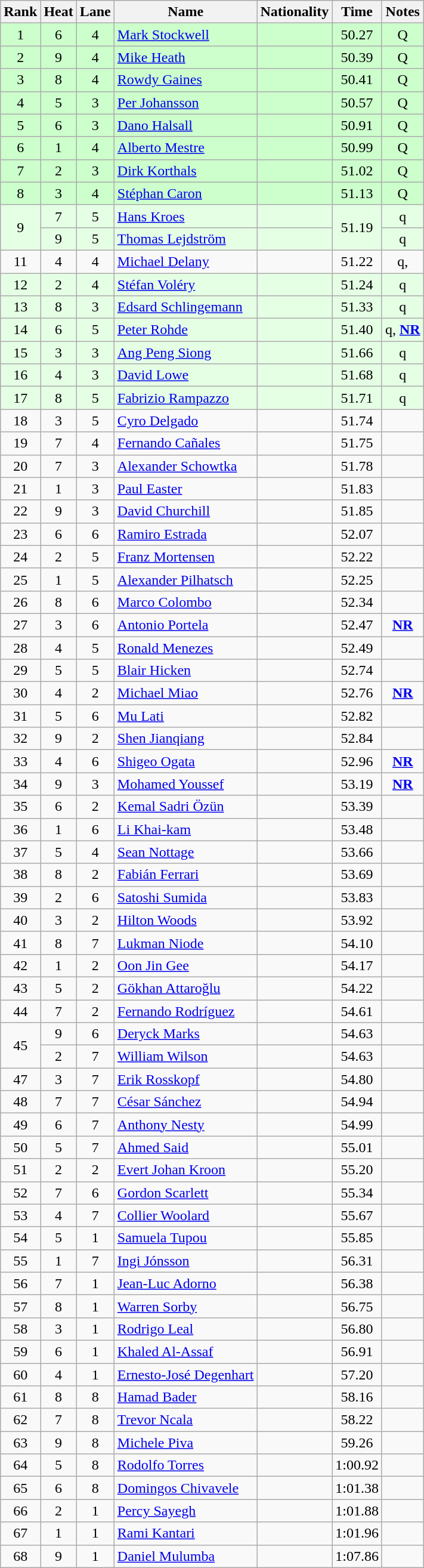<table class="wikitable sortable" style="text-align:center">
<tr>
<th>Rank</th>
<th>Heat</th>
<th>Lane</th>
<th>Name</th>
<th>Nationality</th>
<th>Time</th>
<th>Notes</th>
</tr>
<tr bgcolor=#cfc>
<td>1</td>
<td>6</td>
<td>4</td>
<td align=left><a href='#'>Mark Stockwell</a></td>
<td align=left></td>
<td>50.27</td>
<td>Q</td>
</tr>
<tr bgcolor=#cfc>
<td>2</td>
<td>9</td>
<td>4</td>
<td align=left><a href='#'>Mike Heath</a></td>
<td align=left></td>
<td>50.39</td>
<td>Q</td>
</tr>
<tr bgcolor=#cfc>
<td>3</td>
<td>8</td>
<td>4</td>
<td align=left><a href='#'>Rowdy Gaines</a></td>
<td align=left></td>
<td>50.41</td>
<td>Q</td>
</tr>
<tr bgcolor=#cfc>
<td>4</td>
<td>5</td>
<td>3</td>
<td align=left><a href='#'>Per Johansson</a></td>
<td align=left></td>
<td>50.57</td>
<td>Q</td>
</tr>
<tr bgcolor=#cfc>
<td>5</td>
<td>6</td>
<td>3</td>
<td align=left><a href='#'>Dano Halsall</a></td>
<td align=left></td>
<td>50.91</td>
<td>Q</td>
</tr>
<tr bgcolor=#cfc>
<td>6</td>
<td>1</td>
<td>4</td>
<td align=left><a href='#'>Alberto Mestre</a></td>
<td align=left></td>
<td>50.99</td>
<td>Q</td>
</tr>
<tr bgcolor=#cfc>
<td>7</td>
<td>2</td>
<td>3</td>
<td align=left><a href='#'>Dirk Korthals</a></td>
<td align=left></td>
<td>51.02</td>
<td>Q</td>
</tr>
<tr bgcolor=#cfc>
<td>8</td>
<td>3</td>
<td>4</td>
<td align=left><a href='#'>Stéphan Caron</a></td>
<td align=left></td>
<td>51.13</td>
<td>Q</td>
</tr>
<tr bgcolor=e5ffe5>
<td rowspan=2>9</td>
<td>7</td>
<td>5</td>
<td align=left><a href='#'>Hans Kroes</a></td>
<td align=left></td>
<td rowspan=2>51.19</td>
<td>q</td>
</tr>
<tr bgcolor=e5ffe5>
<td>9</td>
<td>5</td>
<td align=left><a href='#'>Thomas Lejdström</a></td>
<td align=left></td>
<td>q</td>
</tr>
<tr>
<td>11</td>
<td>4</td>
<td>4</td>
<td align=left><a href='#'>Michael Delany</a></td>
<td align=left></td>
<td>51.22</td>
<td>q, </td>
</tr>
<tr bgcolor=e5ffe5>
<td>12</td>
<td>2</td>
<td>4</td>
<td align=left><a href='#'>Stéfan Voléry</a></td>
<td align=left></td>
<td>51.24</td>
<td>q</td>
</tr>
<tr bgcolor=e5ffe5>
<td>13</td>
<td>8</td>
<td>3</td>
<td align=left><a href='#'>Edsard Schlingemann</a></td>
<td align=left></td>
<td>51.33</td>
<td>q</td>
</tr>
<tr bgcolor=e5ffe5>
<td>14</td>
<td>6</td>
<td>5</td>
<td align=left><a href='#'>Peter Rohde</a></td>
<td align=left></td>
<td>51.40</td>
<td>q, <strong><a href='#'>NR</a></strong></td>
</tr>
<tr bgcolor=e5ffe5>
<td>15</td>
<td>3</td>
<td>3</td>
<td align=left><a href='#'>Ang Peng Siong</a></td>
<td align=left></td>
<td>51.66</td>
<td>q</td>
</tr>
<tr bgcolor=e5ffe5>
<td>16</td>
<td>4</td>
<td>3</td>
<td align=left><a href='#'>David Lowe</a></td>
<td align=left></td>
<td>51.68</td>
<td>q</td>
</tr>
<tr bgcolor=e5ffe5>
<td>17</td>
<td>8</td>
<td>5</td>
<td align=left><a href='#'>Fabrizio Rampazzo</a></td>
<td align=left></td>
<td>51.71</td>
<td>q</td>
</tr>
<tr>
<td>18</td>
<td>3</td>
<td>5</td>
<td align=left><a href='#'>Cyro Delgado</a></td>
<td align=left></td>
<td>51.74</td>
<td></td>
</tr>
<tr>
<td>19</td>
<td>7</td>
<td>4</td>
<td align=left><a href='#'>Fernando Cañales</a></td>
<td align=left></td>
<td>51.75</td>
<td></td>
</tr>
<tr>
<td>20</td>
<td>7</td>
<td>3</td>
<td align=left><a href='#'>Alexander Schowtka</a></td>
<td align=left></td>
<td>51.78</td>
<td></td>
</tr>
<tr>
<td>21</td>
<td>1</td>
<td>3</td>
<td align=left><a href='#'>Paul Easter</a></td>
<td align=left></td>
<td>51.83</td>
<td></td>
</tr>
<tr>
<td>22</td>
<td>9</td>
<td>3</td>
<td align=left><a href='#'>David Churchill</a></td>
<td align=left></td>
<td>51.85</td>
<td></td>
</tr>
<tr>
<td>23</td>
<td>6</td>
<td>6</td>
<td align=left><a href='#'>Ramiro Estrada</a></td>
<td align=left></td>
<td>52.07</td>
<td></td>
</tr>
<tr>
<td>24</td>
<td>2</td>
<td>5</td>
<td align=left><a href='#'>Franz Mortensen</a></td>
<td align=left></td>
<td>52.22</td>
<td></td>
</tr>
<tr>
<td>25</td>
<td>1</td>
<td>5</td>
<td align=left><a href='#'>Alexander Pilhatsch</a></td>
<td align=left></td>
<td>52.25</td>
<td></td>
</tr>
<tr>
<td>26</td>
<td>8</td>
<td>6</td>
<td align=left><a href='#'>Marco Colombo</a></td>
<td align=left></td>
<td>52.34</td>
<td></td>
</tr>
<tr>
<td>27</td>
<td>3</td>
<td>6</td>
<td align=left><a href='#'>Antonio Portela</a></td>
<td align=left></td>
<td>52.47</td>
<td><strong><a href='#'>NR</a></strong></td>
</tr>
<tr>
<td>28</td>
<td>4</td>
<td>5</td>
<td align=left><a href='#'>Ronald Menezes</a></td>
<td align=left></td>
<td>52.49</td>
<td></td>
</tr>
<tr>
<td>29</td>
<td>5</td>
<td>5</td>
<td align=left><a href='#'>Blair Hicken</a></td>
<td align=left></td>
<td>52.74</td>
<td></td>
</tr>
<tr>
<td>30</td>
<td>4</td>
<td>2</td>
<td align=left><a href='#'>Michael Miao</a></td>
<td align=left></td>
<td>52.76</td>
<td><strong><a href='#'>NR</a></strong></td>
</tr>
<tr>
<td>31</td>
<td>5</td>
<td>6</td>
<td align=left><a href='#'>Mu Lati</a></td>
<td align=left></td>
<td>52.82</td>
<td></td>
</tr>
<tr>
<td>32</td>
<td>9</td>
<td>2</td>
<td align=left><a href='#'>Shen Jianqiang</a></td>
<td align=left></td>
<td>52.84</td>
<td></td>
</tr>
<tr>
<td>33</td>
<td>4</td>
<td>6</td>
<td align=left><a href='#'>Shigeo Ogata</a></td>
<td align=left></td>
<td>52.96</td>
<td><strong><a href='#'>NR</a></strong></td>
</tr>
<tr>
<td>34</td>
<td>9</td>
<td>3</td>
<td align=left><a href='#'>Mohamed Youssef</a></td>
<td align=left></td>
<td>53.19</td>
<td><strong><a href='#'>NR</a></strong></td>
</tr>
<tr>
<td>35</td>
<td>6</td>
<td>2</td>
<td align=left><a href='#'>Kemal Sadri Özün</a></td>
<td align=left></td>
<td>53.39</td>
<td></td>
</tr>
<tr>
<td>36</td>
<td>1</td>
<td>6</td>
<td align=left><a href='#'>Li Khai-kam</a></td>
<td align=left></td>
<td>53.48</td>
<td></td>
</tr>
<tr>
<td>37</td>
<td>5</td>
<td>4</td>
<td align=left><a href='#'>Sean Nottage</a></td>
<td align=left></td>
<td>53.66</td>
<td></td>
</tr>
<tr>
<td>38</td>
<td>8</td>
<td>2</td>
<td align=left><a href='#'>Fabián Ferrari</a></td>
<td align=left></td>
<td>53.69</td>
<td></td>
</tr>
<tr>
<td>39</td>
<td>2</td>
<td>6</td>
<td align=left><a href='#'>Satoshi Sumida</a></td>
<td align=left></td>
<td>53.83</td>
<td></td>
</tr>
<tr>
<td>40</td>
<td>3</td>
<td>2</td>
<td align=left><a href='#'>Hilton Woods</a></td>
<td align=left></td>
<td>53.92</td>
<td></td>
</tr>
<tr>
<td>41</td>
<td>8</td>
<td>7</td>
<td align=left><a href='#'>Lukman Niode</a></td>
<td align=left></td>
<td>54.10</td>
<td></td>
</tr>
<tr>
<td>42</td>
<td>1</td>
<td>2</td>
<td align=left><a href='#'>Oon Jin Gee</a></td>
<td align=left></td>
<td>54.17</td>
<td></td>
</tr>
<tr>
<td>43</td>
<td>5</td>
<td>2</td>
<td align=left><a href='#'>Gökhan Attaroğlu</a></td>
<td align=left></td>
<td>54.22</td>
<td></td>
</tr>
<tr>
<td>44</td>
<td>7</td>
<td>2</td>
<td align=left><a href='#'>Fernando Rodríguez</a></td>
<td align=left></td>
<td>54.61</td>
<td></td>
</tr>
<tr>
<td rowspan=2>45</td>
<td>9</td>
<td>6</td>
<td align=left><a href='#'>Deryck Marks</a></td>
<td align=left></td>
<td>54.63</td>
<td></td>
</tr>
<tr>
<td>2</td>
<td>7</td>
<td align=left><a href='#'>William Wilson</a></td>
<td align=left></td>
<td>54.63</td>
<td></td>
</tr>
<tr>
<td>47</td>
<td>3</td>
<td>7</td>
<td align=left><a href='#'>Erik Rosskopf</a></td>
<td align=left></td>
<td>54.80</td>
<td></td>
</tr>
<tr>
<td>48</td>
<td>7</td>
<td>7</td>
<td align=left><a href='#'>César Sánchez</a></td>
<td align=left></td>
<td>54.94</td>
<td></td>
</tr>
<tr>
<td>49</td>
<td>6</td>
<td>7</td>
<td align=left><a href='#'>Anthony Nesty</a></td>
<td align=left></td>
<td>54.99</td>
<td></td>
</tr>
<tr>
<td>50</td>
<td>5</td>
<td>7</td>
<td align=left><a href='#'>Ahmed Said</a></td>
<td align=left></td>
<td>55.01</td>
<td></td>
</tr>
<tr>
<td>51</td>
<td>2</td>
<td>2</td>
<td align=left><a href='#'>Evert Johan Kroon</a></td>
<td align=left></td>
<td>55.20</td>
<td></td>
</tr>
<tr>
<td>52</td>
<td>7</td>
<td>6</td>
<td align=left><a href='#'>Gordon Scarlett</a></td>
<td align=left></td>
<td>55.34</td>
<td></td>
</tr>
<tr>
<td>53</td>
<td>4</td>
<td>7</td>
<td align=left><a href='#'>Collier Woolard</a></td>
<td align=left></td>
<td>55.67</td>
<td></td>
</tr>
<tr>
<td>54</td>
<td>5</td>
<td>1</td>
<td align=left><a href='#'>Samuela Tupou</a></td>
<td align=left></td>
<td>55.85</td>
<td></td>
</tr>
<tr>
<td>55</td>
<td>1</td>
<td>7</td>
<td align=left><a href='#'>Ingi Jónsson</a></td>
<td align=left></td>
<td>56.31</td>
<td></td>
</tr>
<tr>
<td>56</td>
<td>7</td>
<td>1</td>
<td align=left><a href='#'>Jean-Luc Adorno</a></td>
<td align=left></td>
<td>56.38</td>
<td></td>
</tr>
<tr>
<td>57</td>
<td>8</td>
<td>1</td>
<td align=left><a href='#'>Warren Sorby</a></td>
<td align=left></td>
<td>56.75</td>
<td></td>
</tr>
<tr>
<td>58</td>
<td>3</td>
<td>1</td>
<td align=left><a href='#'>Rodrigo Leal</a></td>
<td align=left></td>
<td>56.80</td>
<td></td>
</tr>
<tr>
<td>59</td>
<td>6</td>
<td>1</td>
<td align=left><a href='#'>Khaled Al-Assaf</a></td>
<td align=left></td>
<td>56.91</td>
<td></td>
</tr>
<tr>
<td>60</td>
<td>4</td>
<td>1</td>
<td align=left><a href='#'>Ernesto-José Degenhart</a></td>
<td align=left></td>
<td>57.20</td>
<td></td>
</tr>
<tr>
<td>61</td>
<td>8</td>
<td>8</td>
<td align=left><a href='#'>Hamad Bader</a></td>
<td align=left></td>
<td>58.16</td>
<td></td>
</tr>
<tr>
<td>62</td>
<td>7</td>
<td>8</td>
<td align=left><a href='#'>Trevor Ncala</a></td>
<td align=left></td>
<td>58.22</td>
<td></td>
</tr>
<tr>
<td>63</td>
<td>9</td>
<td>8</td>
<td align=left><a href='#'>Michele Piva</a></td>
<td align=left></td>
<td>59.26</td>
<td></td>
</tr>
<tr>
<td>64</td>
<td>5</td>
<td>8</td>
<td align=left><a href='#'>Rodolfo Torres</a></td>
<td align=left></td>
<td>1:00.92</td>
<td></td>
</tr>
<tr>
<td>65</td>
<td>6</td>
<td>8</td>
<td align=left><a href='#'>Domingos Chivavele</a></td>
<td align=left></td>
<td>1:01.38</td>
<td></td>
</tr>
<tr>
<td>66</td>
<td>2</td>
<td>1</td>
<td align=left><a href='#'>Percy Sayegh</a></td>
<td align=left></td>
<td>1:01.88</td>
<td></td>
</tr>
<tr>
<td>67</td>
<td>1</td>
<td>1</td>
<td align=left><a href='#'>Rami Kantari</a></td>
<td align=left></td>
<td>1:01.96</td>
<td></td>
</tr>
<tr>
<td>68</td>
<td>9</td>
<td>1</td>
<td align=left><a href='#'>Daniel Mulumba</a></td>
<td align=left></td>
<td>1:07.86</td>
<td></td>
</tr>
</table>
